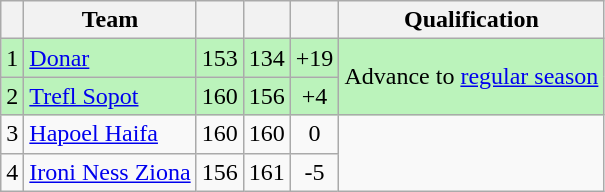<table class="wikitable" style="text-align:center">
<tr>
<th></th>
<th>Team</th>
<th></th>
<th></th>
<th></th>
<th>Qualification</th>
</tr>
<tr bgcolor="#BBF3BB">
<td>1</td>
<td align="left"> <a href='#'>Donar</a></td>
<td>153</td>
<td>134</td>
<td>+19</td>
<td rowspan=2>Advance to <a href='#'>regular season</a></td>
</tr>
<tr bgcolor="#BBF3BB">
<td>2</td>
<td align="left"> <a href='#'>Trefl Sopot</a></td>
<td>160</td>
<td>156</td>
<td>+4</td>
</tr>
<tr>
<td>3</td>
<td align="left"> <a href='#'>Hapoel Haifa</a></td>
<td>160</td>
<td>160</td>
<td>0</td>
<td rowspan=2></td>
</tr>
<tr>
<td>4</td>
<td align="left"> <a href='#'>Ironi Ness Ziona</a></td>
<td>156</td>
<td>161</td>
<td>-5</td>
</tr>
</table>
